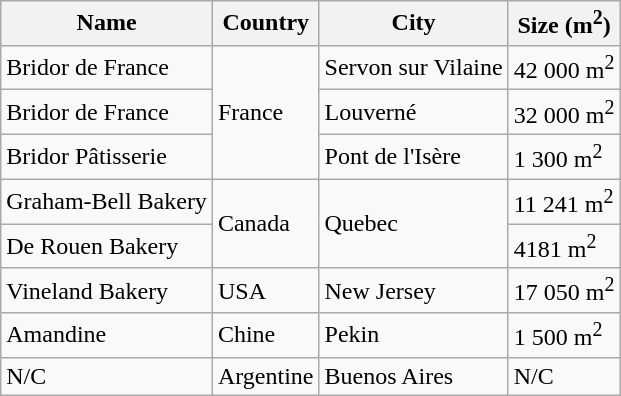<table class="wikitable">
<tr>
<th>Name</th>
<th>Country</th>
<th>City</th>
<th>Size (m<sup>2</sup>)</th>
</tr>
<tr>
<td>Bridor de France</td>
<td rowspan="3">France</td>
<td>Servon sur Vilaine</td>
<td>42 000 m<sup>2</sup></td>
</tr>
<tr>
<td>Bridor de France</td>
<td>Louverné</td>
<td>32 000 m<sup>2</sup></td>
</tr>
<tr>
<td>Bridor Pâtisserie</td>
<td>Pont de l'Isère</td>
<td>1 300 m<sup>2</sup></td>
</tr>
<tr>
<td>Graham-Bell Bakery</td>
<td rowspan="2">Canada</td>
<td rowspan="2">Quebec</td>
<td>11 241 m<sup>2</sup></td>
</tr>
<tr>
<td>De Rouen Bakery</td>
<td>4181 m<sup>2</sup></td>
</tr>
<tr>
<td>Vineland Bakery</td>
<td>USA</td>
<td>New Jersey</td>
<td>17 050 m<sup>2</sup></td>
</tr>
<tr>
<td>Amandine</td>
<td>Chine</td>
<td>Pekin</td>
<td>1 500 m<sup>2</sup></td>
</tr>
<tr>
<td>N/C</td>
<td>Argentine</td>
<td>Buenos Aires</td>
<td>N/C</td>
</tr>
</table>
